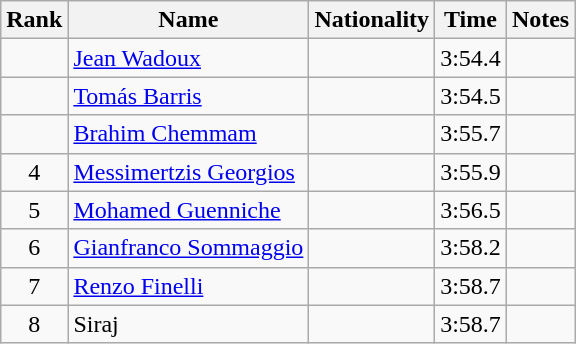<table class="wikitable sortable" style="text-align:center">
<tr>
<th>Rank</th>
<th>Name</th>
<th>Nationality</th>
<th>Time</th>
<th>Notes</th>
</tr>
<tr>
<td></td>
<td align=left><a href='#'>Jean Wadoux</a></td>
<td align=left></td>
<td>3:54.4</td>
<td></td>
</tr>
<tr>
<td></td>
<td align=left><a href='#'>Tomás Barris</a></td>
<td align=left></td>
<td>3:54.5</td>
<td></td>
</tr>
<tr>
<td></td>
<td align=left><a href='#'>Brahim Chemmam</a></td>
<td align=left></td>
<td>3:55.7</td>
<td></td>
</tr>
<tr>
<td>4</td>
<td align=left><a href='#'>Messimertzis Georgios</a></td>
<td align=left></td>
<td>3:55.9</td>
<td></td>
</tr>
<tr>
<td>5</td>
<td align=left><a href='#'>Mohamed Guenniche</a></td>
<td align=left></td>
<td>3:56.5</td>
<td></td>
</tr>
<tr>
<td>6</td>
<td align=left><a href='#'>Gianfranco Sommaggio</a></td>
<td align=left></td>
<td>3:58.2</td>
<td></td>
</tr>
<tr>
<td>7</td>
<td align=left><a href='#'>Renzo Finelli</a></td>
<td align=left></td>
<td>3:58.7</td>
<td></td>
</tr>
<tr>
<td>8</td>
<td align=left>Siraj</td>
<td align=left></td>
<td>3:58.7</td>
<td></td>
</tr>
</table>
